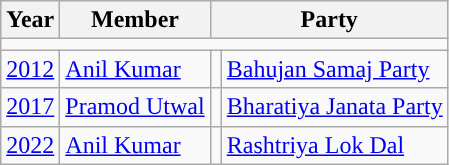<table class="wikitable">
<tr>
<th>Year</th>
<th>Member</th>
<th colspan="2">Party</th>
</tr>
<tr>
<td colspan="4"></td>
</tr>
<tr>
<td><a href='#'>2012</a></td>
<td><a href='#'>Anil Kumar</a></td>
<td style="background-color: "></td>
<td><a href='#'>Bahujan Samaj Party</a></td>
</tr>
<tr>
<td><a href='#'>2017</a></td>
<td><a href='#'>Pramod Utwal</a></td>
<td style="background-color: "></td>
<td><a href='#'>Bharatiya Janata Party</a></td>
</tr>
<tr>
<td><a href='#'>2022</a></td>
<td><a href='#'>Anil Kumar</a></td>
<td style="background-color: "></td>
<td><a href='#'>Rashtriya Lok Dal</a></td>
</tr>
</table>
